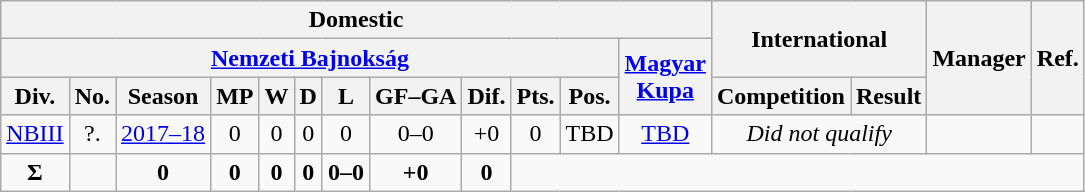<table class="wikitable"  style="text-align:center">
<tr>
<th colspan="12">Domestic</th>
<th colspan="2" rowspan="2">International</th>
<th rowspan="3">Manager</th>
<th rowspan="3">Ref.</th>
</tr>
<tr>
<th colspan="11"><a href='#'>Nemzeti Bajnokság</a></th>
<th rowspan="2"><a href='#'>Magyar<br>Kupa</a></th>
</tr>
<tr>
<th>Div.</th>
<th>No.</th>
<th>Season</th>
<th>MP</th>
<th>W</th>
<th>D</th>
<th>L</th>
<th>GF–GA</th>
<th>Dif.</th>
<th>Pts.</th>
<th>Pos.</th>
<th>Competition</th>
<th>Result</th>
</tr>
<tr>
<td><a href='#'>NBIII</a></td>
<td>?.</td>
<td><a href='#'>2017–18</a></td>
<td>0</td>
<td>0</td>
<td>0</td>
<td>0</td>
<td>0–0</td>
<td>+0</td>
<td>0</td>
<td>TBD</td>
<td><a href='#'>TBD</a></td>
<td colspan="2" rowspan="1"><em>Did not qualify</em></td>
<td style="text-align:left"></td>
<td></td>
</tr>
<tr>
<td><strong>Σ</strong></td>
<td></td>
<td><strong>0</strong></td>
<td><strong>0</strong></td>
<td><strong>0</strong></td>
<td><strong>0</strong></td>
<td><strong>0–0</strong></td>
<td><strong>+0</strong></td>
<td><strong>0</strong></td>
</tr>
</table>
